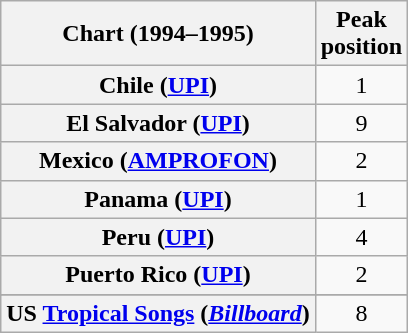<table class="wikitable sortable plainrowheaders" style="text-align:center;">
<tr>
<th>Chart (1994–1995)</th>
<th>Peak<br>position</th>
</tr>
<tr>
<th scope="row">Chile (<a href='#'>UPI</a>)</th>
<td>1</td>
</tr>
<tr>
<th scope="row">El Salvador (<a href='#'>UPI</a>)</th>
<td>9</td>
</tr>
<tr>
<th scope="row">Mexico (<a href='#'>AMPROFON</a>)</th>
<td>2</td>
</tr>
<tr>
<th scope="row">Panama (<a href='#'>UPI</a>)</th>
<td>1</td>
</tr>
<tr>
<th scope="row">Peru (<a href='#'>UPI</a>)</th>
<td style="text-align:center;">4</td>
</tr>
<tr>
<th scope="row">Puerto Rico (<a href='#'>UPI</a>)</th>
<td>2</td>
</tr>
<tr>
</tr>
<tr>
</tr>
<tr>
<th scope="row">US <a href='#'>Tropical Songs</a> (<em><a href='#'>Billboard</a></em>)</th>
<td>8</td>
</tr>
</table>
